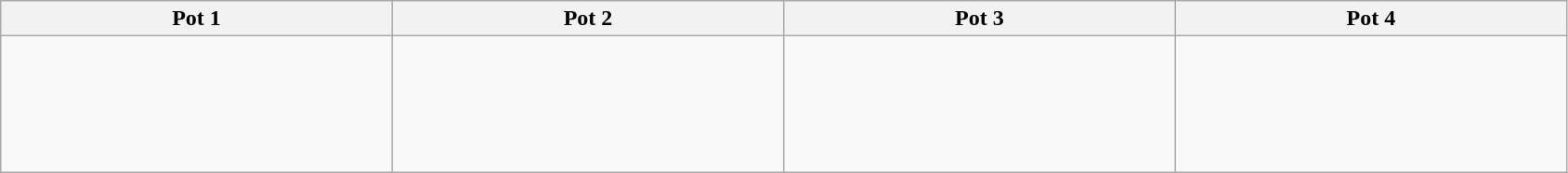<table class="wikitable" style="width:89%;">
<tr>
<th width=25%>Pot 1</th>
<th width=25%>Pot 2</th>
<th width=25%>Pot 3</th>
<th width=25%>Pot 4</th>
</tr>
<tr>
<td><br> <br>
<br>
<br>
<br></td>
<td><br><br>
<br>
<br>
<br></td>
<td><br><br>
<br>
<br>
<br></td>
<td><br><br>
<br>
<br>
<br></td>
</tr>
</table>
